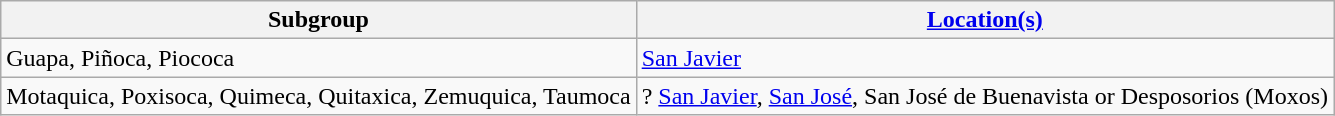<table class="wikitable sortable">
<tr>
<th>Subgroup</th>
<th><a href='#'>Location(s)</a></th>
</tr>
<tr>
<td>Guapa, Piñoca, Piococa</td>
<td><a href='#'>San Javier</a></td>
</tr>
<tr>
<td>Motaquica, Poxisoca, Quimeca, Quitaxica, Zemuquica, Taumoca</td>
<td>? <a href='#'>San Javier</a>, <a href='#'>San José</a>, San José de Buenavista or Desposorios (Moxos)</td>
</tr>
</table>
